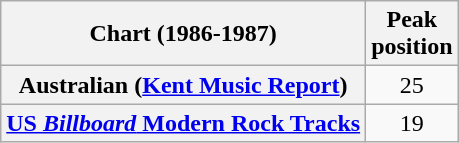<table class="wikitable sortable plainrowheaders" style="text-align:center">
<tr>
<th>Chart (1986-1987)</th>
<th>Peak<br>position</th>
</tr>
<tr>
<th scope="row">Australian (<a href='#'>Kent Music Report</a>)</th>
<td align="center">25</td>
</tr>
<tr>
<th scope="row"><a href='#'>US <em>Billboard</em> Modern Rock Tracks</a></th>
<td align="center">19</td>
</tr>
</table>
